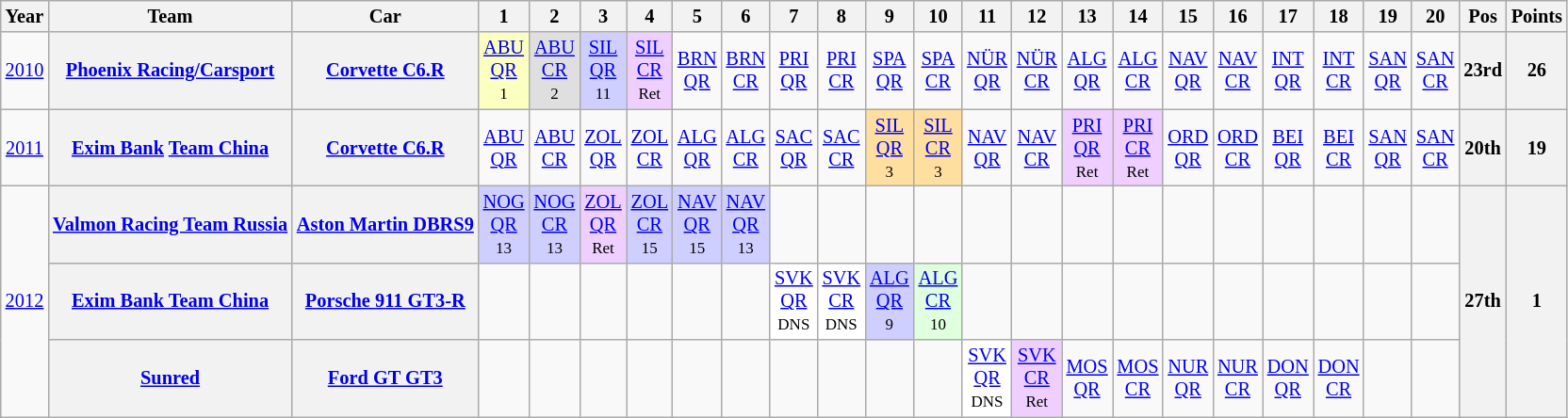<table class="wikitable" border="1" style="text-align:center; font-size:85%;">
<tr>
<th>Year</th>
<th>Team</th>
<th>Car</th>
<th>1</th>
<th>2</th>
<th>3</th>
<th>4</th>
<th>5</th>
<th>6</th>
<th>7</th>
<th>8</th>
<th>9</th>
<th>10</th>
<th>11</th>
<th>12</th>
<th>13</th>
<th>14</th>
<th>15</th>
<th>16</th>
<th>17</th>
<th>18</th>
<th>19</th>
<th>20</th>
<th>Pos</th>
<th>Points</th>
</tr>
<tr>
<td><a href='#'>2010</a></td>
<th nowrap><a href='#'>Phoenix Racing/Carsport</a></th>
<th nowrap><a href='#'>Corvette C6.R</a></th>
<td style="background:#FBFFBF;"><a href='#'>ABU<br>QR</a><br><small>1<br></small></td>
<td style="background:#DFDFDF;"><a href='#'>ABU<br>CR</a><br><small>2<br></small></td>
<td style="background:#CFCFFF;"><a href='#'>SIL<br>QR</a><br><small>11<br></small></td>
<td style="background:#EFCFFF;"><a href='#'>SIL<br>CR</a><br><small>Ret<br></small></td>
<td><a href='#'>BRN<br>QR</a></td>
<td><a href='#'>BRN<br>CR</a></td>
<td><a href='#'>PRI<br>QR</a></td>
<td><a href='#'>PRI<br>CR</a></td>
<td><a href='#'>SPA<br>QR</a></td>
<td><a href='#'>SPA<br>CR</a></td>
<td><a href='#'>NÜR<br>QR</a></td>
<td><a href='#'>NÜR<br>CR</a></td>
<td><a href='#'>ALG<br>QR</a></td>
<td><a href='#'>ALG<br>CR</a></td>
<td><a href='#'>NAV<br>QR</a></td>
<td><a href='#'>NAV<br>CR</a></td>
<td><a href='#'>INT<br>QR</a></td>
<td><a href='#'>INT<br>CR</a></td>
<td><a href='#'>SAN<br>QR</a></td>
<td><a href='#'>SAN<br>CR</a></td>
<th>23rd</th>
<th>26</th>
</tr>
<tr>
<td><a href='#'>2011</a></td>
<th nowrap><a href='#'>Exim Bank</a> <a href='#'>Team China</a></th>
<th nowrap><a href='#'>Corvette C6.R</a></th>
<td><a href='#'>ABU<br>QR</a></td>
<td><a href='#'>ABU<br>CR</a></td>
<td><a href='#'>ZOL<br>QR</a></td>
<td><a href='#'>ZOL<br>CR</a></td>
<td><a href='#'>ALG<br>QR</a></td>
<td><a href='#'>ALG<br>CR</a></td>
<td><a href='#'>SAC<br>QR</a></td>
<td><a href='#'>SAC<br>CR</a></td>
<td style="background:#FFDF9F;"><a href='#'>SIL<br>QR</a><br><small>3<br></small></td>
<td style="background:#FFDF9F;"><a href='#'>SIL<br>CR</a><br><small>3<br></small></td>
<td><a href='#'>NAV<br>QR</a></td>
<td><a href='#'>NAV<br>CR</a></td>
<td style="background:#EFCFFF;"><a href='#'>PRI<br>QR</a><br><small>Ret<br></small></td>
<td style="background:#EFCFFF;"><a href='#'>PRI<br>CR</a><br><small>Ret<br></small></td>
<td><a href='#'>ORD<br>QR</a></td>
<td><a href='#'>ORD<br>CR</a></td>
<td><a href='#'>BEI<br>QR</a></td>
<td><a href='#'>BEI<br>CR</a></td>
<td><a href='#'>SAN<br>QR</a></td>
<td><a href='#'>SAN<br>CR</a></td>
<th>20th</th>
<th>19</th>
</tr>
<tr>
<td rowspan=3><a href='#'>2012</a></td>
<th nowrap><a href='#'>Valmon Racing Team Russia</a></th>
<th nowrap><a href='#'>Aston Martin DBRS9</a></th>
<td style="background:#CFCFFF;"><a href='#'>NOG<br>QR</a><br><small>13<br></small></td>
<td style="background:#CFCFFF;"><a href='#'>NOG<br>CR</a><br><small>13<br></small></td>
<td style="background:#EFCFFF;"><a href='#'>ZOL<br>QR</a><br><small>Ret<br></small></td>
<td style="background:#CFCFFF;"><a href='#'>ZOL<br>CR</a><br><small>15<br></small></td>
<td style="background:#CFCFFF;"><a href='#'>NAV<br>QR</a><br><small>15<br></small></td>
<td style="background:#CFCFFF;"><a href='#'>NAV<br>QR</a><br><small>13<br></small></td>
<td></td>
<td></td>
<td></td>
<td></td>
<td></td>
<td></td>
<td></td>
<td></td>
<td></td>
<td></td>
<td></td>
<td></td>
<td></td>
<td></td>
<th rowspan=3>27th</th>
<th rowspan=3>1</th>
</tr>
<tr>
<th nowrap><a href='#'>Exim Bank Team China</a></th>
<th nowrap><a href='#'>Porsche 911 GT3-R</a></th>
<td></td>
<td></td>
<td></td>
<td></td>
<td></td>
<td></td>
<td style="background:#FFFFFF;"><a href='#'>SVK<br>QR</a><br><small>DNS<br></small></td>
<td style="background:#FFFFFF;"><a href='#'>SVK<br>CR</a><br><small>DNS<br></small></td>
<td style="background:#CFCFFF;"><a href='#'>ALG<br>QR</a><br><small>9<br></small></td>
<td style="background:#DFFFDF;"><a href='#'>ALG<br>CR</a><br><small>10<br></small></td>
<td></td>
<td></td>
<td></td>
<td></td>
<td></td>
<td></td>
<td></td>
<td></td>
<td></td>
<td></td>
</tr>
<tr>
<th nowrap><a href='#'>Sunred</a></th>
<th nowrap><a href='#'>Ford GT GT3</a></th>
<td></td>
<td></td>
<td></td>
<td></td>
<td></td>
<td></td>
<td></td>
<td></td>
<td></td>
<td></td>
<td style="background:#FFFFFF;"><a href='#'>SVK<br>QR</a><br><small>DNS<br></small></td>
<td style="background:#EFCFFF;"><a href='#'>SVK<br>CR</a><br><small>Ret<br></small></td>
<td><a href='#'>MOS<br>QR</a></td>
<td><a href='#'>MOS<br>CR</a></td>
<td><a href='#'>NUR<br>QR</a></td>
<td><a href='#'>NUR<br>CR</a></td>
<td><a href='#'>DON<br>QR</a></td>
<td><a href='#'>DON<br>CR</a></td>
<td></td>
<td></td>
</tr>
</table>
